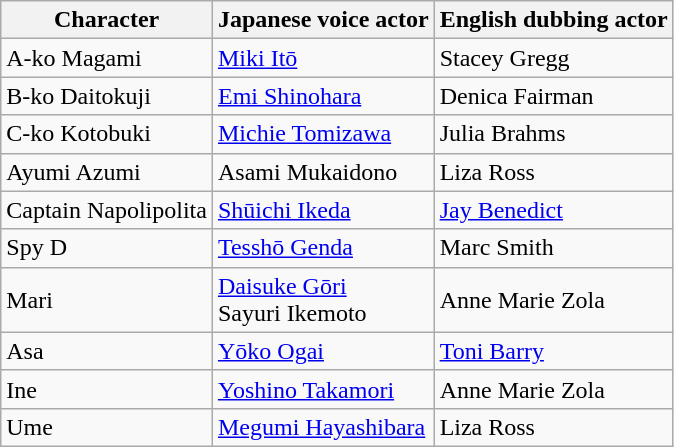<table class="wikitable">
<tr>
<th>Character</th>
<th>Japanese voice actor</th>
<th>English dubbing actor</th>
</tr>
<tr>
<td>A-ko Magami</td>
<td><a href='#'>Miki Itō</a></td>
<td>Stacey Gregg</td>
</tr>
<tr>
<td>B-ko Daitokuji</td>
<td><a href='#'>Emi Shinohara</a></td>
<td>Denica Fairman</td>
</tr>
<tr>
<td>C-ko Kotobuki</td>
<td><a href='#'>Michie Tomizawa</a></td>
<td>Julia Brahms</td>
</tr>
<tr>
<td>Ayumi Azumi</td>
<td>Asami Mukaidono</td>
<td>Liza Ross</td>
</tr>
<tr>
<td>Captain Napolipolita</td>
<td><a href='#'>Shūichi Ikeda</a></td>
<td><a href='#'>Jay Benedict</a></td>
</tr>
<tr>
<td>Spy D</td>
<td><a href='#'>Tesshō Genda</a></td>
<td>Marc Smith</td>
</tr>
<tr>
<td>Mari</td>
<td><a href='#'>Daisuke Gōri</a>  <br> Sayuri Ikemoto </td>
<td>Anne Marie Zola </td>
</tr>
<tr>
<td>Asa</td>
<td><a href='#'>Yōko Ogai</a></td>
<td><a href='#'>Toni Barry</a></td>
</tr>
<tr>
<td>Ine</td>
<td><a href='#'>Yoshino Takamori</a></td>
<td>Anne Marie Zola</td>
</tr>
<tr>
<td>Ume</td>
<td><a href='#'>Megumi Hayashibara</a></td>
<td>Liza Ross</td>
</tr>
</table>
